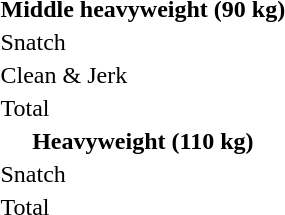<table>
<tr>
<th colspan=4>Middle heavyweight (90 kg)</th>
</tr>
<tr>
<td>Snatch</td>
<td></td>
<td></td>
<td></td>
</tr>
<tr>
<td>Clean & Jerk</td>
<td></td>
<td></td>
<td></td>
</tr>
<tr>
<td>Total</td>
<td></td>
<td></td>
<td></td>
</tr>
<tr>
<th colspan=4>Heavyweight (110 kg)</th>
</tr>
<tr>
<td>Snatch</td>
<td></td>
<td></td>
<td></td>
</tr>
<tr>
<td>Total</td>
<td></td>
<td></td>
<td></td>
</tr>
</table>
